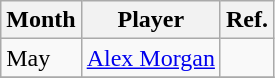<table class=wikitable>
<tr>
<th>Month</th>
<th>Player</th>
<th>Ref.</th>
</tr>
<tr>
<td>May</td>
<td> <a href='#'>Alex Morgan</a></td>
<td></td>
</tr>
<tr>
</tr>
</table>
